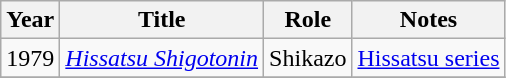<table class="wikitable">
<tr>
<th>Year</th>
<th>Title</th>
<th>Role</th>
<th>Notes</th>
</tr>
<tr>
<td>1979</td>
<td><em><a href='#'>Hissatsu Shigotonin</a></em></td>
<td>Shikazo</td>
<td><a href='#'>Hissatsu series</a></td>
</tr>
<tr>
</tr>
</table>
